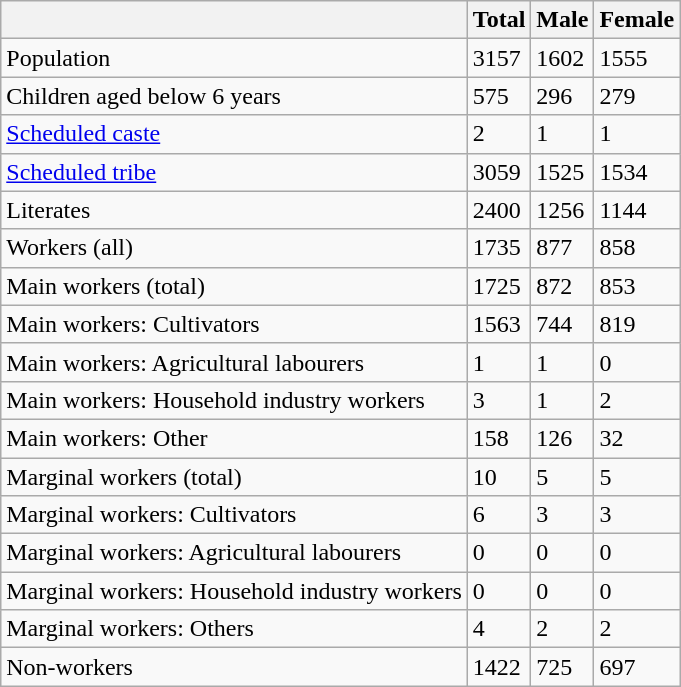<table class="wikitable sortable">
<tr>
<th></th>
<th>Total</th>
<th>Male</th>
<th>Female</th>
</tr>
<tr>
<td>Population</td>
<td>3157</td>
<td>1602</td>
<td>1555</td>
</tr>
<tr>
<td>Children aged below 6 years</td>
<td>575</td>
<td>296</td>
<td>279</td>
</tr>
<tr>
<td><a href='#'>Scheduled caste</a></td>
<td>2</td>
<td>1</td>
<td>1</td>
</tr>
<tr>
<td><a href='#'>Scheduled tribe</a></td>
<td>3059</td>
<td>1525</td>
<td>1534</td>
</tr>
<tr>
<td>Literates</td>
<td>2400</td>
<td>1256</td>
<td>1144</td>
</tr>
<tr>
<td>Workers (all)</td>
<td>1735</td>
<td>877</td>
<td>858</td>
</tr>
<tr>
<td>Main workers (total)</td>
<td>1725</td>
<td>872</td>
<td>853</td>
</tr>
<tr>
<td>Main workers: Cultivators</td>
<td>1563</td>
<td>744</td>
<td>819</td>
</tr>
<tr>
<td>Main workers: Agricultural labourers</td>
<td>1</td>
<td>1</td>
<td>0</td>
</tr>
<tr>
<td>Main workers: Household industry workers</td>
<td>3</td>
<td>1</td>
<td>2</td>
</tr>
<tr>
<td>Main workers: Other</td>
<td>158</td>
<td>126</td>
<td>32</td>
</tr>
<tr>
<td>Marginal workers (total)</td>
<td>10</td>
<td>5</td>
<td>5</td>
</tr>
<tr>
<td>Marginal workers: Cultivators</td>
<td>6</td>
<td>3</td>
<td>3</td>
</tr>
<tr>
<td>Marginal workers: Agricultural labourers</td>
<td>0</td>
<td>0</td>
<td>0</td>
</tr>
<tr>
<td>Marginal workers: Household industry workers</td>
<td>0</td>
<td>0</td>
<td>0</td>
</tr>
<tr>
<td>Marginal workers: Others</td>
<td>4</td>
<td>2</td>
<td>2</td>
</tr>
<tr>
<td>Non-workers</td>
<td>1422</td>
<td>725</td>
<td>697</td>
</tr>
</table>
